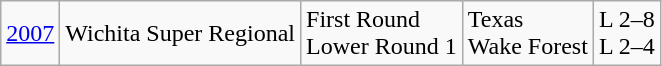<table class="wikitable">
<tr>
<td><a href='#'>2007</a></td>
<td>Wichita Super Regional</td>
<td>First Round<br>Lower Round 1</td>
<td>Texas<br>Wake Forest</td>
<td>L 2–8<br>L 2–4</td>
</tr>
</table>
